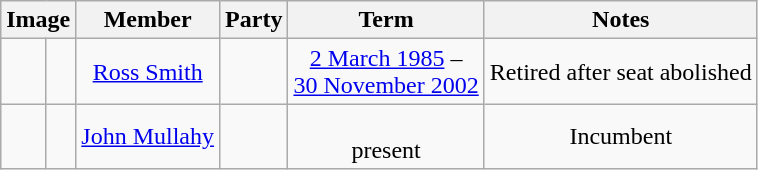<table class="wikitable" style="text-align:center">
<tr>
<th colspan=2>Image</th>
<th>Member</th>
<th>Party</th>
<th>Term</th>
<th>Notes</th>
</tr>
<tr>
<td> </td>
<td></td>
<td><a href='#'>Ross Smith</a><br></td>
<td></td>
<td><a href='#'>2 March 1985</a> –<br> <a href='#'>30 November 2002</a></td>
<td>Retired after seat abolished</td>
</tr>
<tr>
<td> </td>
<td></td>
<td><a href='#'>John Mullahy</a><br></td>
<td></td>
<td><br> present</td>
<td>Incumbent</td>
</tr>
</table>
